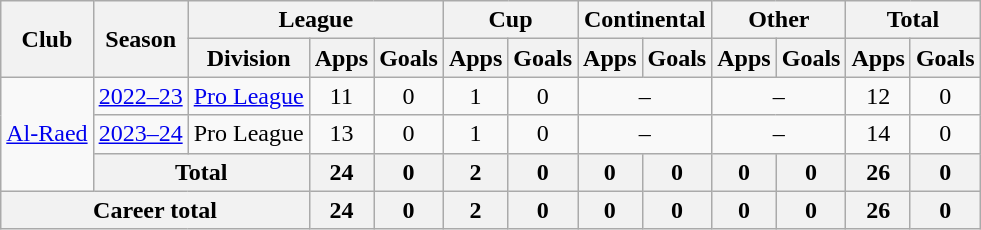<table class="wikitable" style="text-align: center">
<tr>
<th rowspan="2">Club</th>
<th rowspan="2">Season</th>
<th colspan="3">League</th>
<th colspan="2">Cup</th>
<th colspan="2">Continental</th>
<th colspan="2">Other</th>
<th colspan="2">Total</th>
</tr>
<tr>
<th>Division</th>
<th>Apps</th>
<th>Goals</th>
<th>Apps</th>
<th>Goals</th>
<th>Apps</th>
<th>Goals</th>
<th>Apps</th>
<th>Goals</th>
<th>Apps</th>
<th>Goals</th>
</tr>
<tr>
<td rowspan="3"><a href='#'>Al-Raed</a></td>
<td><a href='#'>2022–23</a></td>
<td><a href='#'>Pro League</a></td>
<td>11</td>
<td>0</td>
<td>1</td>
<td>0</td>
<td colspan="2">–</td>
<td colspan="2">–</td>
<td>12</td>
<td>0</td>
</tr>
<tr>
<td><a href='#'>2023–24</a></td>
<td>Pro League</td>
<td>13</td>
<td>0</td>
<td>1</td>
<td>0</td>
<td colspan="2">–</td>
<td colspan="2">–</td>
<td>14</td>
<td>0</td>
</tr>
<tr>
<th colspan=2>Total</th>
<th>24</th>
<th>0</th>
<th>2</th>
<th>0</th>
<th>0</th>
<th>0</th>
<th>0</th>
<th>0</th>
<th>26</th>
<th>0</th>
</tr>
<tr>
<th colspan=3>Career total</th>
<th>24</th>
<th>0</th>
<th>2</th>
<th>0</th>
<th>0</th>
<th>0</th>
<th>0</th>
<th>0</th>
<th>26</th>
<th>0</th>
</tr>
</table>
